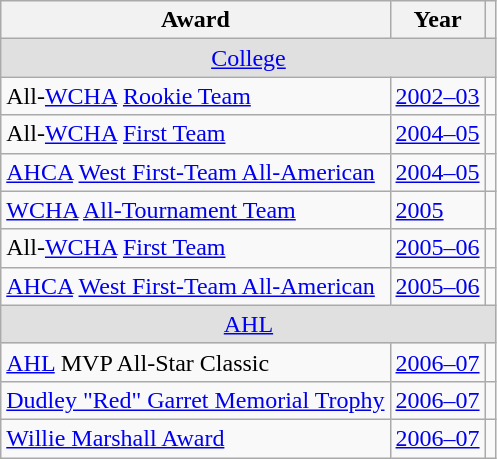<table class="wikitable">
<tr>
<th>Award</th>
<th>Year</th>
<th></th>
</tr>
<tr ALIGN="center" bgcolor="#e0e0e0">
<td colspan="3"><a href='#'>College</a></td>
</tr>
<tr>
<td>All-<a href='#'>WCHA</a> <a href='#'>Rookie Team</a></td>
<td><a href='#'>2002–03</a></td>
<td></td>
</tr>
<tr>
<td>All-<a href='#'>WCHA</a> <a href='#'>First Team</a></td>
<td><a href='#'>2004–05</a></td>
<td></td>
</tr>
<tr>
<td><a href='#'>AHCA</a> <a href='#'>West First-Team All-American</a></td>
<td><a href='#'>2004–05</a></td>
<td></td>
</tr>
<tr>
<td><a href='#'>WCHA</a> <a href='#'>All-Tournament Team</a></td>
<td><a href='#'>2005</a></td>
<td></td>
</tr>
<tr>
<td>All-<a href='#'>WCHA</a> <a href='#'>First Team</a></td>
<td><a href='#'>2005–06</a></td>
<td></td>
</tr>
<tr>
<td><a href='#'>AHCA</a> <a href='#'>West First-Team All-American</a></td>
<td><a href='#'>2005–06</a></td>
<td></td>
</tr>
<tr ALIGN="center" bgcolor="#e0e0e0">
<td colspan="3"><a href='#'>AHL</a></td>
</tr>
<tr>
<td><a href='#'>AHL</a> MVP All-Star Classic</td>
<td><a href='#'>2006–07</a></td>
<td></td>
</tr>
<tr>
<td><a href='#'>Dudley "Red" Garret Memorial Trophy</a></td>
<td><a href='#'>2006–07</a></td>
<td></td>
</tr>
<tr>
<td><a href='#'>Willie Marshall Award</a></td>
<td><a href='#'>2006–07</a></td>
<td></td>
</tr>
</table>
